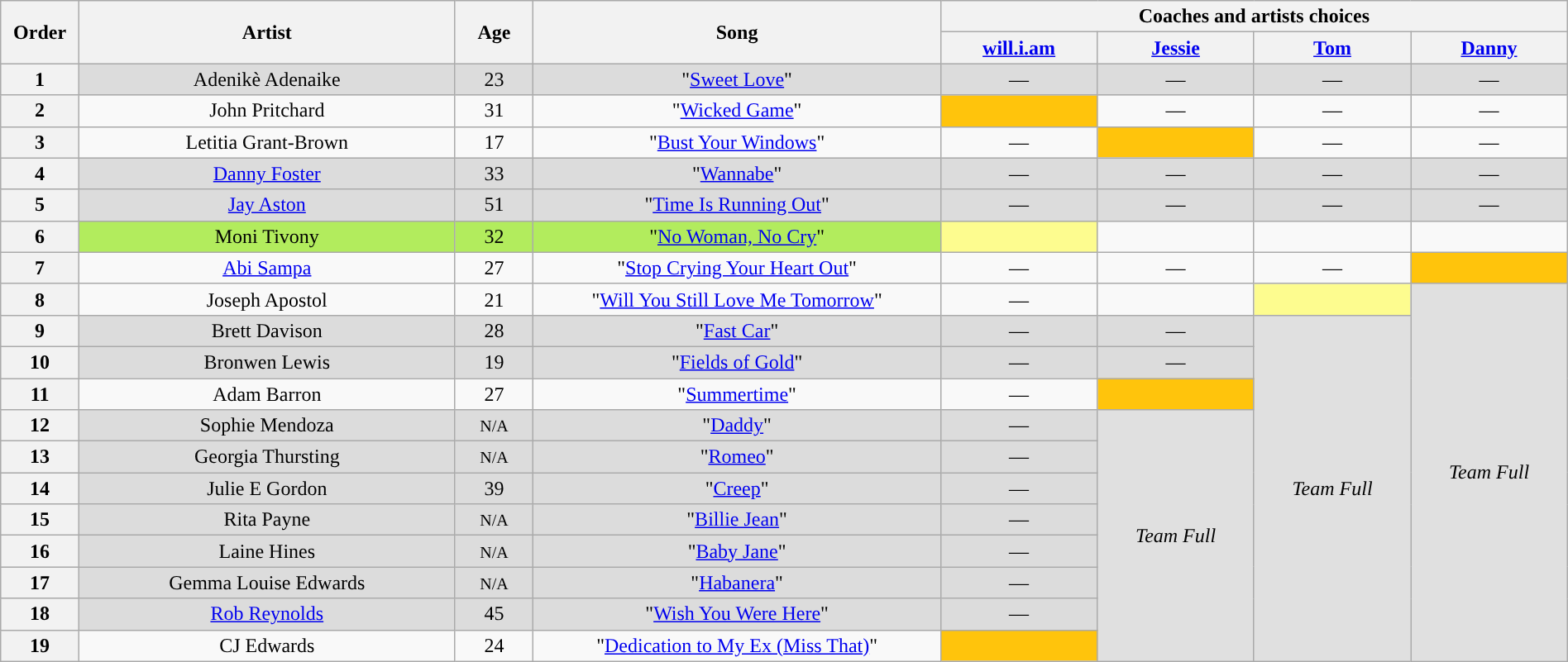<table class="wikitable" style="text-align:center; width:100%;">
<tr>
<th scope="col" rowspan="2" style="width:05%;">Order</th>
<th scope="col" rowspan="2" style="width:24%;">Artist</th>
<th scope="col" rowspan="2" style="width:05%;">Age</th>
<th scope="col" rowspan="2" style="width:26%;">Song</th>
<th colspan="4" style="width:40%;">Coaches and artists choices</th>
</tr>
<tr>
<th style="width:10%;"><a href='#'>will.i.am</a></th>
<th style="width:10%;"><a href='#'>Jessie</a></th>
<th style="width:10%;"><a href='#'>Tom</a></th>
<th style="width:10%;"><a href='#'>Danny</a></th>
</tr>
<tr style="background:#DCDCDC">
<th scope="col">1</th>
<td>Adenikè Adenaike</td>
<td>23</td>
<td>"<a href='#'>Sweet Love</a>"</td>
<td>—</td>
<td>—</td>
<td>—</td>
<td>—</td>
</tr>
<tr>
<th scope="col">2</th>
<td>John Pritchard</td>
<td>31</td>
<td>"<a href='#'>Wicked Game</a>"</td>
<td style="background:#FFC40C; text-align:center;"><strong></strong></td>
<td>—</td>
<td>—</td>
<td>—</td>
</tr>
<tr>
<th scope="col">3</th>
<td>Letitia Grant-Brown</td>
<td>17</td>
<td>"<a href='#'>Bust Your Windows</a>"</td>
<td>—</td>
<td style="background:#FFC40C; text-align:center;"><strong></strong></td>
<td>—</td>
<td>—</td>
</tr>
<tr style="background:#DCDCDC">
<th scope="col">4</th>
<td><a href='#'>Danny Foster</a></td>
<td>33</td>
<td>"<a href='#'>Wannabe</a>"</td>
<td>—</td>
<td>—</td>
<td>—</td>
<td>—</td>
</tr>
<tr style="background:#DCDCDC">
<th scope="col">5</th>
<td><a href='#'>Jay Aston</a></td>
<td>51</td>
<td>"<a href='#'>Time Is Running Out</a>"</td>
<td>—</td>
<td>—</td>
<td>—</td>
<td>—</td>
</tr>
<tr>
<th scope="col">6</th>
<td style="background-color:#B2EC5D;">Moni Tivony</td>
<td style="background-color:#B2EC5D;">32</td>
<td style="background-color:#B2EC5D;">"<a href='#'>No Woman, No Cry</a>"</td>
<td style="background:#fdfc8f; text-align:center;"><strong></strong></td>
<td><strong></strong></td>
<td><strong></strong></td>
<td><strong></strong></td>
</tr>
<tr>
<th scope="col">7</th>
<td><a href='#'>Abi Sampa</a></td>
<td>27</td>
<td>"<a href='#'>Stop Crying Your Heart Out</a>"</td>
<td>—</td>
<td>—</td>
<td>—</td>
<td style="background:#FFC40C; text-align:center;"><strong></strong></td>
</tr>
<tr>
<th scope="col">8</th>
<td>Joseph Apostol</td>
<td>21</td>
<td>"<a href='#'>Will You Still Love Me Tomorrow</a>"</td>
<td>—</td>
<td><strong></strong></td>
<td style="background:#fdfc8f; text-align:center;"><strong></strong></td>
<td rowspan="12" style="background:#e0e0e0"><em>Team Full</em></td>
</tr>
<tr style="background:#DCDCDC">
<th scope="col">9</th>
<td>Brett Davison</td>
<td>28</td>
<td>"<a href='#'>Fast Car</a>"</td>
<td>—</td>
<td>—</td>
<td rowspan="11" style="background:#e0e0e0"><em>Team Full</em></td>
</tr>
<tr style="background:#DCDCDC">
<th scope="col">10</th>
<td>Bronwen Lewis</td>
<td>19</td>
<td>"<a href='#'>Fields of Gold</a>"</td>
<td>—</td>
<td>—</td>
</tr>
<tr>
<th scope="col">11</th>
<td>Adam Barron</td>
<td>27</td>
<td>"<a href='#'>Summertime</a>"</td>
<td>—</td>
<td style="background:#FFC40C; text-align:center;"><strong></strong></td>
</tr>
<tr style="background:#DCDCDC">
<th scope="col">12</th>
<td>Sophie Mendoza</td>
<td><small>N/A</small></td>
<td>"<a href='#'>Daddy</a>"</td>
<td>—</td>
<td rowspan="8" style="background:#e0e0e0"><em>Team Full</em></td>
</tr>
<tr style="background:#DCDCDC">
<th scope="col">13</th>
<td>Georgia Thursting</td>
<td><small>N/A</small></td>
<td>"<a href='#'>Romeo</a>"</td>
<td>—</td>
</tr>
<tr style="background:#DCDCDC">
<th scope="col">14</th>
<td>Julie E Gordon</td>
<td>39</td>
<td>"<a href='#'>Creep</a>"</td>
<td>—</td>
</tr>
<tr style="background:#DCDCDC">
<th scope="col">15</th>
<td>Rita Payne</td>
<td><small>N/A</small></td>
<td>"<a href='#'>Billie Jean</a>"</td>
<td>—</td>
</tr>
<tr style="background:#DCDCDC">
<th scope="col">16</th>
<td>Laine Hines</td>
<td><small>N/A</small></td>
<td>"<a href='#'>Baby Jane</a>"</td>
<td>—</td>
</tr>
<tr style="background:#DCDCDC">
<th scope="col">17</th>
<td>Gemma Louise Edwards</td>
<td><small>N/A</small></td>
<td>"<a href='#'>Habanera</a>"</td>
<td>—</td>
</tr>
<tr style="background:#DCDCDC">
<th scope="col">18</th>
<td><a href='#'>Rob Reynolds</a></td>
<td>45</td>
<td>"<a href='#'>Wish You Were Here</a>"</td>
<td>—</td>
</tr>
<tr>
<th scope="col">19</th>
<td>CJ Edwards</td>
<td>24</td>
<td>"<a href='#'>Dedication to My Ex (Miss That)</a>"</td>
<td style="background:#FFC40C; text-align:center;"><strong></strong></td>
</tr>
</table>
